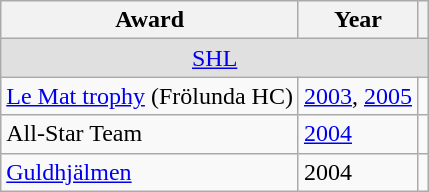<table class="wikitable">
<tr>
<th>Award</th>
<th>Year</th>
<th></th>
</tr>
<tr ALIGN="center" bgcolor="#e0e0e0">
<td colspan="3"><a href='#'>SHL</a></td>
</tr>
<tr>
<td><a href='#'>Le Mat trophy</a> (Frölunda HC)</td>
<td><a href='#'>2003</a>, <a href='#'>2005</a></td>
<td></td>
</tr>
<tr>
<td>All-Star Team</td>
<td><a href='#'>2004</a></td>
<td></td>
</tr>
<tr>
<td><a href='#'>Guldhjälmen</a></td>
<td>2004</td>
<td></td>
</tr>
</table>
